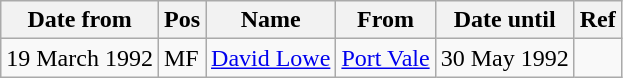<table class="wikitable">
<tr>
<th>Date from</th>
<th>Pos</th>
<th>Name</th>
<th>From</th>
<th>Date until</th>
<th>Ref</th>
</tr>
<tr>
<td>19 March 1992</td>
<td>MF</td>
<td> <a href='#'>David Lowe</a></td>
<td> <a href='#'>Port Vale</a></td>
<td>30 May 1992</td>
<td></td>
</tr>
</table>
